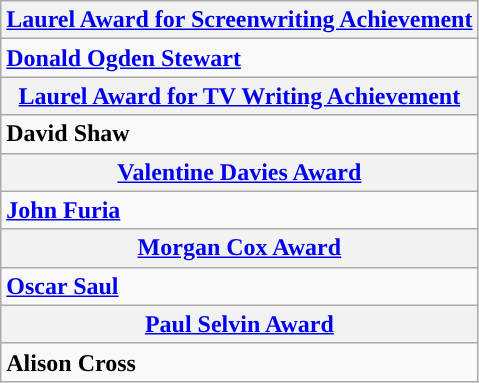<table class="wikitable" style="width=">
<tr>
<th colspan="2" style="background:"><a href='#'>Laurel Award for Screenwriting Achievement</a></th>
</tr>
<tr>
<td colspan="2" style="vertical-align:top;"><strong><a href='#'>Donald Ogden Stewart</a></strong></td>
</tr>
<tr>
<th colspan="2" style="background:"><a href='#'>Laurel Award for TV Writing Achievement</a></th>
</tr>
<tr>
<td colspan="2" style="vertical-align:top;"><strong>David Shaw</strong></td>
</tr>
<tr>
<th colspan="2" style="background:"><a href='#'>Valentine Davies Award</a></th>
</tr>
<tr>
<td colspan="2" style="vertical-align:top;"><strong><a href='#'>John Furia</a></strong></td>
</tr>
<tr>
<th colspan="2" style="background:"><a href='#'>Morgan Cox Award</a></th>
</tr>
<tr>
<td colspan="2" style="vertical-align:top;"><strong><a href='#'>Oscar Saul</a></strong></td>
</tr>
<tr>
<th colspan="2" style="background:"><a href='#'>Paul Selvin Award</a></th>
</tr>
<tr>
<td colspan="2" style="vertical-align:top;"><strong>Alison Cross</strong></td>
</tr>
</table>
